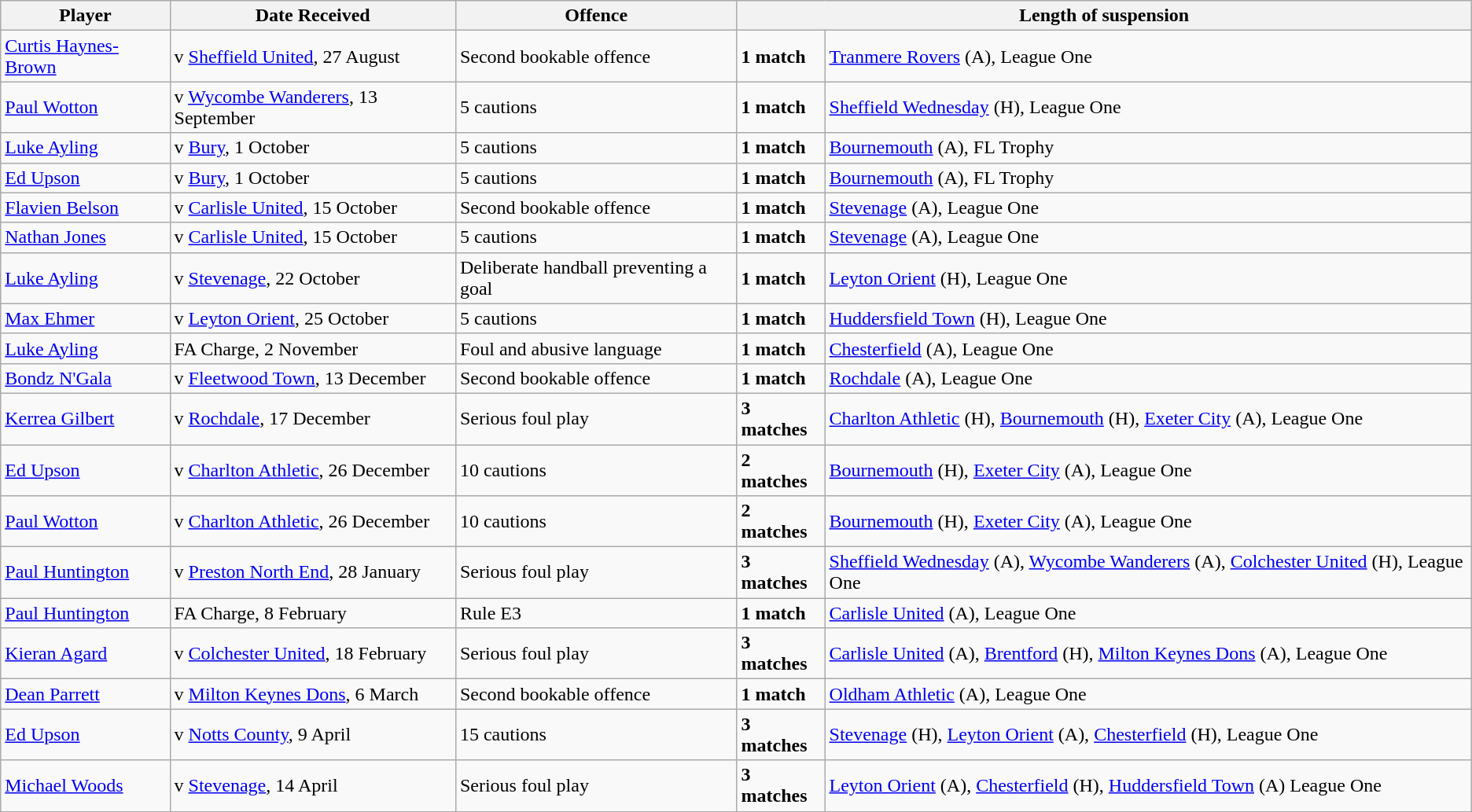<table class="wikitable">
<tr>
<th>Player</th>
<th>Date Received</th>
<th>Offence</th>
<th colspan="2">Length of suspension</th>
</tr>
<tr>
<td><a href='#'>Curtis Haynes-Brown</a></td>
<td> v <a href='#'>Sheffield United</a>, 27 August</td>
<td>Second bookable offence</td>
<td><strong>1 match</strong></td>
<td><a href='#'>Tranmere Rovers</a> (A), League One</td>
</tr>
<tr>
<td><a href='#'>Paul Wotton</a></td>
<td> v <a href='#'>Wycombe Wanderers</a>, 13 September</td>
<td>5 cautions</td>
<td><strong>1 match</strong></td>
<td><a href='#'>Sheffield Wednesday</a> (H), League One</td>
</tr>
<tr>
<td><a href='#'>Luke Ayling</a></td>
<td> v <a href='#'>Bury</a>, 1 October</td>
<td>5 cautions</td>
<td><strong>1 match</strong></td>
<td><a href='#'>Bournemouth</a> (A), FL Trophy</td>
</tr>
<tr>
<td><a href='#'>Ed Upson</a></td>
<td> v <a href='#'>Bury</a>, 1 October</td>
<td>5 cautions</td>
<td><strong>1 match</strong></td>
<td><a href='#'>Bournemouth</a> (A), FL Trophy</td>
</tr>
<tr>
<td><a href='#'>Flavien Belson</a></td>
<td> v <a href='#'>Carlisle United</a>, 15 October</td>
<td>Second bookable offence</td>
<td><strong>1 match</strong></td>
<td><a href='#'>Stevenage</a> (A), League One</td>
</tr>
<tr>
<td><a href='#'>Nathan Jones</a></td>
<td> v <a href='#'>Carlisle United</a>, 15 October</td>
<td>5 cautions</td>
<td><strong>1 match</strong></td>
<td><a href='#'>Stevenage</a> (A), League One</td>
</tr>
<tr>
<td><a href='#'>Luke Ayling</a></td>
<td> v <a href='#'>Stevenage</a>, 22 October</td>
<td>Deliberate handball preventing a goal</td>
<td><strong>1 match</strong></td>
<td><a href='#'>Leyton Orient</a> (H), League One</td>
</tr>
<tr>
<td><a href='#'>Max Ehmer</a></td>
<td> v <a href='#'>Leyton Orient</a>, 25 October</td>
<td>5 cautions</td>
<td><strong>1 match</strong></td>
<td><a href='#'>Huddersfield Town</a> (H), League One</td>
</tr>
<tr>
<td><a href='#'>Luke Ayling</a></td>
<td>FA Charge, 2 November</td>
<td>Foul and abusive language</td>
<td><strong>1 match</strong></td>
<td><a href='#'>Chesterfield</a> (A), League One</td>
</tr>
<tr>
<td><a href='#'>Bondz N'Gala</a></td>
<td> v <a href='#'>Fleetwood Town</a>, 13 December</td>
<td>Second bookable offence</td>
<td><strong>1 match</strong></td>
<td><a href='#'>Rochdale</a> (A), League One</td>
</tr>
<tr>
<td><a href='#'>Kerrea Gilbert</a></td>
<td> v <a href='#'>Rochdale</a>, 17 December</td>
<td>Serious foul play</td>
<td><strong>3 matches</strong></td>
<td><a href='#'>Charlton Athletic</a> (H), <a href='#'>Bournemouth</a> (H), <a href='#'>Exeter City</a> (A), League One</td>
</tr>
<tr>
<td><a href='#'>Ed Upson</a></td>
<td> v <a href='#'>Charlton Athletic</a>, 26 December</td>
<td>10 cautions</td>
<td><strong>2 matches</strong></td>
<td><a href='#'>Bournemouth</a> (H), <a href='#'>Exeter City</a> (A), League One</td>
</tr>
<tr>
<td><a href='#'>Paul Wotton</a></td>
<td> v <a href='#'>Charlton Athletic</a>, 26 December</td>
<td>10 cautions</td>
<td><strong>2 matches</strong></td>
<td><a href='#'>Bournemouth</a> (H), <a href='#'>Exeter City</a> (A), League One</td>
</tr>
<tr>
<td><a href='#'>Paul Huntington</a></td>
<td> v <a href='#'>Preston North End</a>, 28 January</td>
<td>Serious foul play</td>
<td><strong>3 matches</strong></td>
<td><a href='#'>Sheffield Wednesday</a> (A), <a href='#'>Wycombe Wanderers</a> (A), <a href='#'>Colchester United</a> (H), League One</td>
</tr>
<tr>
<td><a href='#'>Paul Huntington</a></td>
<td>FA Charge, 8 February</td>
<td>Rule E3</td>
<td><strong>1 match</strong></td>
<td><a href='#'>Carlisle United</a> (A), League One</td>
</tr>
<tr>
<td><a href='#'>Kieran Agard</a></td>
<td> v <a href='#'>Colchester United</a>, 18 February</td>
<td>Serious foul play</td>
<td><strong>3 matches</strong></td>
<td><a href='#'>Carlisle United</a> (A), <a href='#'>Brentford</a> (H), <a href='#'>Milton Keynes Dons</a> (A), League One</td>
</tr>
<tr>
<td><a href='#'>Dean Parrett</a></td>
<td> v <a href='#'>Milton Keynes Dons</a>, 6 March</td>
<td>Second bookable offence</td>
<td><strong>1 match</strong></td>
<td><a href='#'>Oldham Athletic</a> (A), League One</td>
</tr>
<tr>
<td><a href='#'>Ed Upson</a></td>
<td> v <a href='#'>Notts County</a>, 9 April</td>
<td>15 cautions</td>
<td><strong>3 matches</strong></td>
<td><a href='#'>Stevenage</a> (H), <a href='#'>Leyton Orient</a> (A), <a href='#'>Chesterfield</a> (H), League One</td>
</tr>
<tr>
<td><a href='#'>Michael Woods</a></td>
<td> v <a href='#'>Stevenage</a>, 14 April</td>
<td>Serious foul play</td>
<td><strong>3 matches</strong></td>
<td><a href='#'>Leyton Orient</a> (A), <a href='#'>Chesterfield</a> (H), <a href='#'>Huddersfield Town</a> (A) League One</td>
</tr>
</table>
